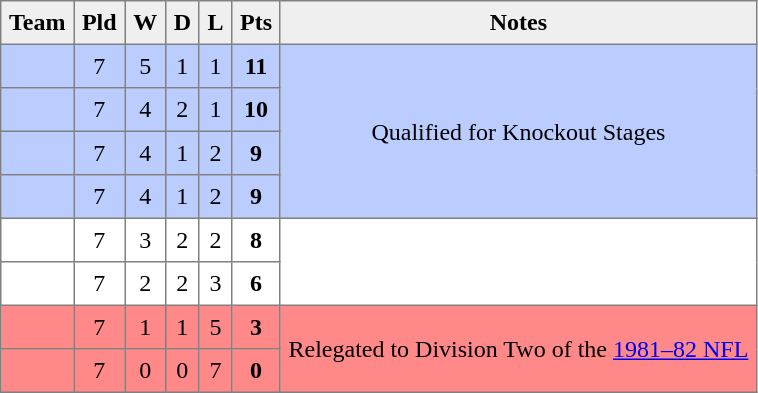<table style=border-collapse:collapse border=1 cellspacing=0 cellpadding=5>
<tr align=center bgcolor=#efefef>
<th>Team</th>
<th>Pld</th>
<th>W</th>
<th>D</th>
<th>L</th>
<th>Pts</th>
<th>Notes</th>
</tr>
<tr align=center style="background:#bbccff;">
<td style="text-align:left;"> </td>
<td>7</td>
<td>5</td>
<td>1</td>
<td>1</td>
<td><strong>11</strong></td>
<td rowspan=4>Qualified for Knockout Stages</td>
</tr>
<tr align=center style="background:#bbccff;">
<td style="text-align:left;"> </td>
<td>7</td>
<td>4</td>
<td>2</td>
<td>1</td>
<td><strong>10</strong></td>
</tr>
<tr align=center style="background:#bbccff;">
<td style="text-align:left;"> </td>
<td>7</td>
<td>4</td>
<td>1</td>
<td>2</td>
<td><strong>9</strong></td>
</tr>
<tr align=center style="background:#bbccff;">
<td style="text-align:left;"> </td>
<td>7</td>
<td>4</td>
<td>1</td>
<td>2</td>
<td><strong>9</strong></td>
</tr>
<tr align=center style="background:#FFFFFF;">
<td style="text-align:left;"> </td>
<td>7</td>
<td>3</td>
<td>2</td>
<td>2</td>
<td><strong>8</strong></td>
<td rowspan=2></td>
</tr>
<tr align=center style="background:#FFFFFF;">
<td style="text-align:left;"> </td>
<td>7</td>
<td>2</td>
<td>2</td>
<td>3</td>
<td><strong>6</strong></td>
</tr>
<tr align=center style="background:#FF8888;">
<td style="text-align:left;"> </td>
<td>7</td>
<td>1</td>
<td>1</td>
<td>5</td>
<td><strong>3</strong></td>
<td rowspan=2>Relegated to Division Two of the <a href='#'>1981–82 NFL</a></td>
</tr>
<tr align=center style="background:#FF8888;">
<td style="text-align:left;"> </td>
<td>7</td>
<td>0</td>
<td>0</td>
<td>7</td>
<td><strong>0</strong></td>
</tr>
</table>
